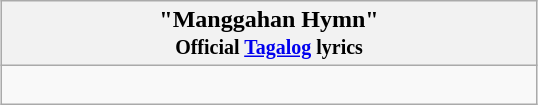<table class="wikitable" style="margin:1em auto;">
<tr>
<th width="350">"<strong>Manggahan Hymn</strong>"<br><small>Official <a href='#'>Tagalog</a> lyrics</small></th>
</tr>
<tr valign="top">
<td><br></td>
</tr>
</table>
